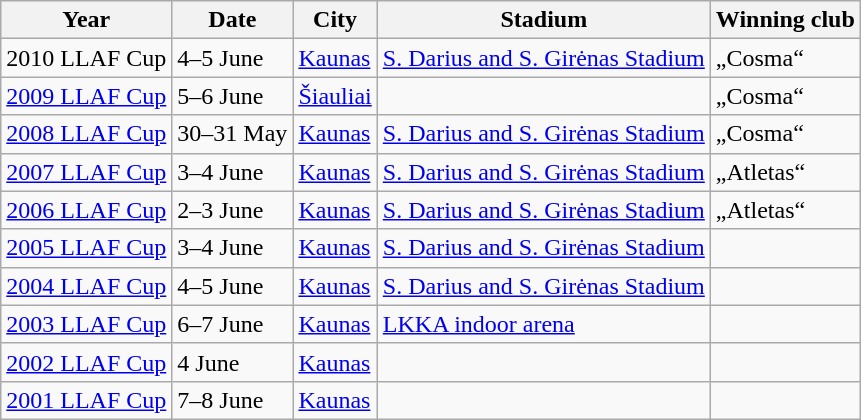<table class="wikitable">
<tr>
<th>Year</th>
<th>Date</th>
<th>City</th>
<th>Stadium</th>
<th>Winning club</th>
</tr>
<tr>
<td>2010 LLAF Cup</td>
<td>4–5 June</td>
<td><a href='#'>Kaunas</a></td>
<td><a href='#'>S. Darius and S. Girėnas Stadium</a></td>
<td>„Cosma“</td>
</tr>
<tr>
<td><a href='#'>2009 LLAF Cup</a></td>
<td>5–6 June</td>
<td><a href='#'>Šiauliai</a></td>
<td></td>
<td>„Cosma“</td>
</tr>
<tr>
<td><a href='#'>2008 LLAF Cup</a></td>
<td>30–31 May</td>
<td><a href='#'>Kaunas</a></td>
<td><a href='#'>S. Darius and S. Girėnas Stadium</a></td>
<td>„Cosma“</td>
</tr>
<tr>
<td><a href='#'>2007 LLAF Cup</a></td>
<td>3–4 June</td>
<td><a href='#'>Kaunas</a></td>
<td><a href='#'>S. Darius and S. Girėnas Stadium</a></td>
<td>„Atletas“</td>
</tr>
<tr>
<td><a href='#'>2006 LLAF Cup</a></td>
<td>2–3 June</td>
<td><a href='#'>Kaunas</a></td>
<td><a href='#'>S. Darius and S. Girėnas Stadium</a></td>
<td>„Atletas“</td>
</tr>
<tr>
<td><a href='#'>2005 LLAF Cup</a></td>
<td>3–4 June</td>
<td><a href='#'>Kaunas</a></td>
<td><a href='#'>S. Darius and S. Girėnas Stadium</a></td>
<td></td>
</tr>
<tr>
<td><a href='#'>2004 LLAF Cup</a></td>
<td>4–5 June</td>
<td><a href='#'>Kaunas</a></td>
<td><a href='#'>S. Darius and S. Girėnas Stadium</a></td>
<td></td>
</tr>
<tr>
<td><a href='#'>2003 LLAF Cup</a></td>
<td>6–7 June</td>
<td><a href='#'>Kaunas</a></td>
<td><a href='#'>LKKA indoor arena</a></td>
<td></td>
</tr>
<tr>
<td><a href='#'>2002 LLAF Cup</a></td>
<td>4 June</td>
<td><a href='#'>Kaunas</a></td>
<td></td>
<td></td>
</tr>
<tr>
<td><a href='#'>2001 LLAF Cup</a></td>
<td>7–8 June</td>
<td><a href='#'>Kaunas</a></td>
<td></td>
<td></td>
</tr>
</table>
